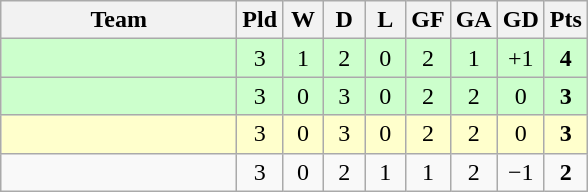<table class="wikitable" style="text-align:center">
<tr>
<th width=150>Team</th>
<th width=20>Pld</th>
<th width=20>W</th>
<th width=20>D</th>
<th width=20>L</th>
<th width=20>GF</th>
<th width=20>GA</th>
<th width=20>GD</th>
<th width=20>Pts</th>
</tr>
<tr bgcolor="#ccffcc">
<td align="left"></td>
<td>3</td>
<td>1</td>
<td>2</td>
<td>0</td>
<td>2</td>
<td>1</td>
<td>+1</td>
<td><strong>4</strong></td>
</tr>
<tr bgcolor="#ccffcc">
<td align="left"></td>
<td>3</td>
<td>0</td>
<td>3</td>
<td>0</td>
<td>2</td>
<td>2</td>
<td>0</td>
<td><strong>3</strong></td>
</tr>
<tr bgcolor="#ffffcc">
<td align="left"></td>
<td>3</td>
<td>0</td>
<td>3</td>
<td>0</td>
<td>2</td>
<td>2</td>
<td>0</td>
<td><strong>3</strong></td>
</tr>
<tr>
<td align="left"></td>
<td>3</td>
<td>0</td>
<td>2</td>
<td>1</td>
<td>1</td>
<td>2</td>
<td>−1</td>
<td><strong>2</strong></td>
</tr>
</table>
